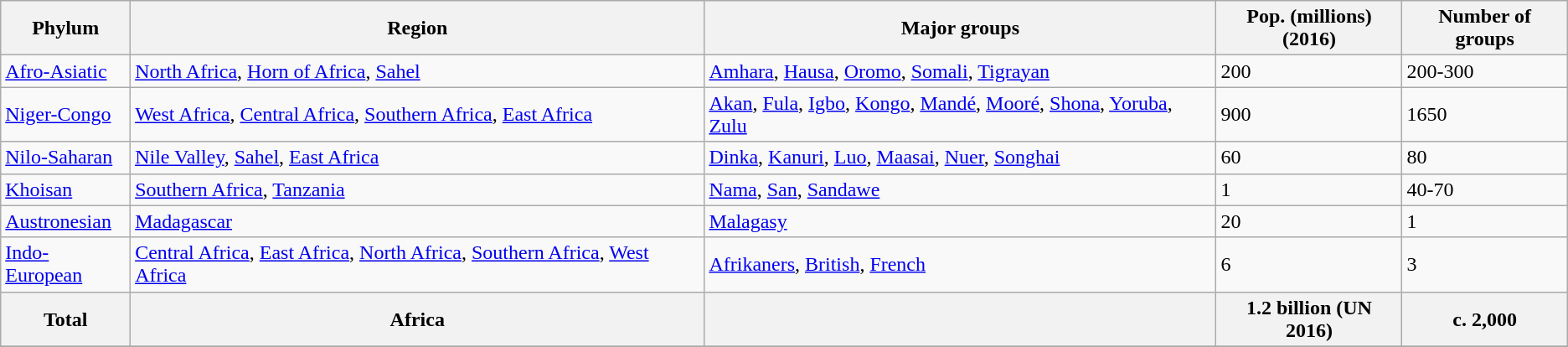<table class = "wikitable sortable">
<tr>
<th>Phylum</th>
<th>Region</th>
<th>Major groups</th>
<th>Pop. (millions)<br>(2016)<br></th>
<th>Number of groups</th>
</tr>
<tr>
<td><a href='#'>Afro-Asiatic</a></td>
<td><a href='#'>North Africa</a>, <a href='#'>Horn of Africa</a>, <a href='#'>Sahel</a></td>
<td><a href='#'>Amhara</a>, <a href='#'>Hausa</a>, <a href='#'>Oromo</a>, <a href='#'>Somali</a>, <a href='#'>Tigrayan</a></td>
<td>200</td>
<td>200-300</td>
</tr>
<tr>
<td><a href='#'>Niger-Congo</a></td>
<td><a href='#'>West Africa</a>, <a href='#'>Central Africa</a>, <a href='#'>Southern Africa</a>, <a href='#'>East Africa</a></td>
<td><a href='#'>Akan</a>, <a href='#'>Fula</a>, <a href='#'>Igbo</a>, <a href='#'>Kongo</a>, <a href='#'>Mandé</a>, <a href='#'>Mooré</a>, <a href='#'>Shona</a>, <a href='#'>Yoruba</a>, <a href='#'>Zulu</a></td>
<td>900</td>
<td>1650</td>
</tr>
<tr>
<td><a href='#'>Nilo-Saharan</a></td>
<td><a href='#'>Nile Valley</a>, <a href='#'>Sahel</a>, <a href='#'>East Africa</a></td>
<td><a href='#'>Dinka</a>, <a href='#'>Kanuri</a>, <a href='#'>Luo</a>, <a href='#'>Maasai</a>, <a href='#'>Nuer</a>, <a href='#'>Songhai</a></td>
<td>60</td>
<td>80</td>
</tr>
<tr>
<td><a href='#'>Khoisan</a></td>
<td><a href='#'>Southern Africa</a>, <a href='#'>Tanzania</a></td>
<td><a href='#'>Nama</a>, <a href='#'>San</a>, <a href='#'>Sandawe</a></td>
<td>1</td>
<td>40-70</td>
</tr>
<tr>
<td><a href='#'>Austronesian</a></td>
<td><a href='#'>Madagascar</a></td>
<td><a href='#'>Malagasy</a></td>
<td>20</td>
<td>1</td>
</tr>
<tr>
<td><a href='#'>Indo-European</a></td>
<td><a href='#'>Central Africa</a>, <a href='#'>East Africa</a>, <a href='#'>North Africa</a>, <a href='#'>Southern Africa</a>, <a href='#'>West Africa</a></td>
<td><a href='#'>Afrikaners</a>, <a href='#'>British</a>, <a href='#'>French</a></td>
<td>6</td>
<td>3</td>
</tr>
<tr>
<th>Total</th>
<th>Africa</th>
<th></th>
<th>1.2 billion (UN 2016)</th>
<th>c. 2,000</th>
</tr>
<tr>
</tr>
</table>
